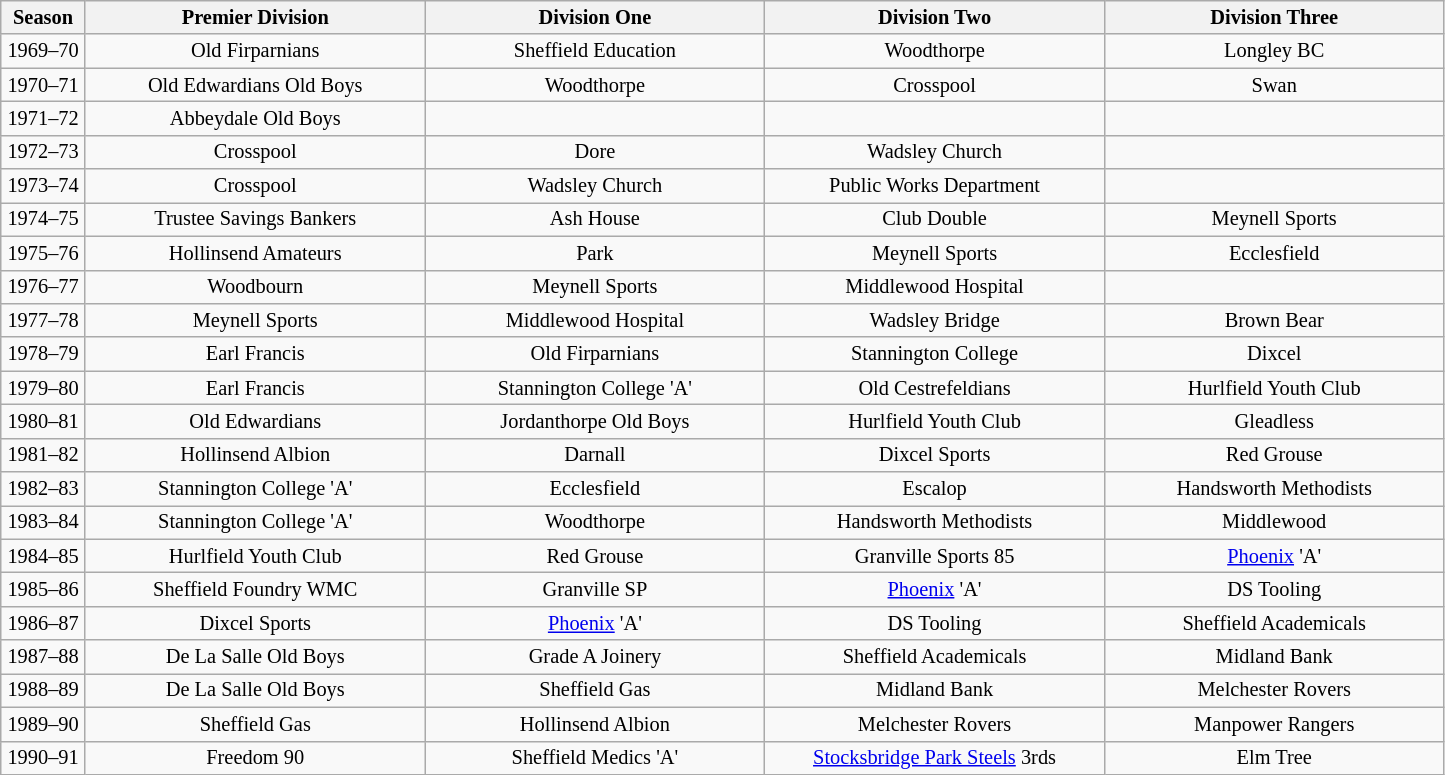<table class="wikitable" style="text-align: center; font-size:85%">
<tr>
<th width=50>Season</th>
<th width=220>Premier Division</th>
<th width=220>Division One</th>
<th width=220>Division Two</th>
<th width=220>Division Three</th>
</tr>
<tr>
<td>1969–70</td>
<td>Old Firparnians</td>
<td>Sheffield Education</td>
<td>Woodthorpe</td>
<td>Longley BC</td>
</tr>
<tr>
<td>1970–71</td>
<td>Old Edwardians Old Boys</td>
<td>Woodthorpe</td>
<td>Crosspool</td>
<td>Swan</td>
</tr>
<tr>
<td>1971–72</td>
<td>Abbeydale Old Boys</td>
<td></td>
<td></td>
<td></td>
</tr>
<tr>
<td>1972–73</td>
<td>Crosspool</td>
<td>Dore</td>
<td>Wadsley Church</td>
<td></td>
</tr>
<tr>
<td>1973–74</td>
<td>Crosspool</td>
<td>Wadsley Church</td>
<td>Public Works Department</td>
<td></td>
</tr>
<tr>
<td>1974–75</td>
<td>Trustee Savings Bankers</td>
<td>Ash House</td>
<td>Club Double</td>
<td>Meynell Sports</td>
</tr>
<tr>
<td>1975–76</td>
<td>Hollinsend Amateurs</td>
<td>Park</td>
<td>Meynell Sports</td>
<td>Ecclesfield</td>
</tr>
<tr>
<td>1976–77</td>
<td>Woodbourn</td>
<td>Meynell Sports</td>
<td>Middlewood Hospital</td>
<td></td>
</tr>
<tr>
<td>1977–78</td>
<td>Meynell Sports</td>
<td>Middlewood Hospital</td>
<td>Wadsley Bridge</td>
<td>Brown Bear</td>
</tr>
<tr>
<td>1978–79</td>
<td>Earl Francis</td>
<td>Old Firparnians</td>
<td>Stannington College</td>
<td>Dixcel</td>
</tr>
<tr>
<td>1979–80</td>
<td>Earl Francis</td>
<td>Stannington College 'A'</td>
<td>Old Cestrefeldians</td>
<td>Hurlfield Youth Club</td>
</tr>
<tr>
<td>1980–81</td>
<td>Old Edwardians</td>
<td>Jordanthorpe Old Boys</td>
<td>Hurlfield Youth Club</td>
<td>Gleadless</td>
</tr>
<tr>
<td>1981–82</td>
<td>Hollinsend Albion</td>
<td>Darnall</td>
<td>Dixcel Sports</td>
<td>Red Grouse</td>
</tr>
<tr>
<td>1982–83</td>
<td>Stannington College 'A'</td>
<td>Ecclesfield</td>
<td>Escalop</td>
<td>Handsworth Methodists</td>
</tr>
<tr>
<td>1983–84</td>
<td>Stannington College 'A'</td>
<td>Woodthorpe</td>
<td>Handsworth Methodists</td>
<td>Middlewood</td>
</tr>
<tr>
<td>1984–85</td>
<td>Hurlfield Youth Club</td>
<td>Red Grouse</td>
<td>Granville Sports 85</td>
<td><a href='#'>Phoenix</a> 'A'</td>
</tr>
<tr>
<td>1985–86</td>
<td>Sheffield Foundry WMC</td>
<td>Granville SP</td>
<td><a href='#'>Phoenix</a> 'A'</td>
<td>DS Tooling</td>
</tr>
<tr>
<td>1986–87</td>
<td>Dixcel Sports</td>
<td><a href='#'>Phoenix</a> 'A'</td>
<td>DS Tooling</td>
<td>Sheffield Academicals</td>
</tr>
<tr>
<td>1987–88</td>
<td>De La Salle Old Boys</td>
<td>Grade A Joinery</td>
<td>Sheffield Academicals</td>
<td>Midland Bank</td>
</tr>
<tr>
<td>1988–89</td>
<td>De La Salle Old Boys</td>
<td>Sheffield Gas</td>
<td>Midland Bank</td>
<td>Melchester Rovers</td>
</tr>
<tr>
<td>1989–90</td>
<td>Sheffield Gas</td>
<td>Hollinsend Albion</td>
<td>Melchester Rovers</td>
<td>Manpower Rangers</td>
</tr>
<tr>
<td>1990–91</td>
<td>Freedom 90</td>
<td>Sheffield Medics 'A'</td>
<td><a href='#'>Stocksbridge Park Steels</a> 3rds</td>
<td>Elm Tree</td>
</tr>
</table>
